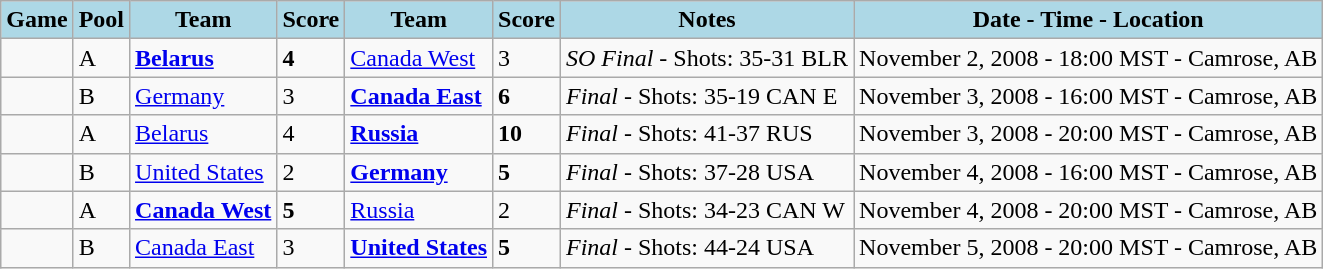<table class="wikitable">
<tr>
<th style="background:lightblue;">Game</th>
<th style="background:lightblue;">Pool</th>
<th style="background:lightblue;">Team</th>
<th style="background:lightblue;">Score</th>
<th style="background:lightblue;">Team</th>
<th style="background:lightblue;">Score</th>
<th style="background:lightblue;">Notes</th>
<th style="background:lightblue;">Date - Time - Location</th>
</tr>
<tr bgcolor=>
<td></td>
<td>A</td>
<td><strong><a href='#'>Belarus</a></strong></td>
<td><strong>4</strong></td>
<td><a href='#'>Canada West</a></td>
<td>3</td>
<td><em>SO Final</em> - Shots: 35-31 BLR</td>
<td>November 2, 2008 - 18:00 MST - Camrose, AB</td>
</tr>
<tr bgcolor=>
<td></td>
<td>B</td>
<td><a href='#'>Germany</a></td>
<td>3</td>
<td><strong><a href='#'>Canada East</a></strong></td>
<td><strong>6</strong></td>
<td><em>Final</em> - Shots: 35-19 CAN E</td>
<td>November 3, 2008 - 16:00 MST - Camrose, AB</td>
</tr>
<tr bgcolor=>
<td></td>
<td>A</td>
<td><a href='#'>Belarus</a></td>
<td>4</td>
<td><strong><a href='#'>Russia</a></strong></td>
<td><strong>10</strong></td>
<td><em>Final</em> - Shots: 41-37 RUS</td>
<td>November 3, 2008 - 20:00 MST - Camrose, AB</td>
</tr>
<tr bgcolor=>
<td></td>
<td>B</td>
<td><a href='#'>United States</a></td>
<td>2</td>
<td><strong><a href='#'>Germany</a></strong></td>
<td><strong>5</strong></td>
<td><em>Final</em> - Shots: 37-28 USA</td>
<td>November 4, 2008 - 16:00 MST - Camrose, AB</td>
</tr>
<tr bgcolor=>
<td></td>
<td>A</td>
<td><strong><a href='#'>Canada West</a></strong></td>
<td><strong>5</strong></td>
<td><a href='#'>Russia</a></td>
<td>2</td>
<td><em>Final</em> - Shots: 34-23 CAN W</td>
<td>November 4, 2008 - 20:00 MST - Camrose, AB</td>
</tr>
<tr bgcolor=>
<td></td>
<td>B</td>
<td><a href='#'>Canada East</a></td>
<td>3</td>
<td><strong><a href='#'>United States</a></strong></td>
<td><strong>5</strong></td>
<td><em>Final</em> - Shots: 44-24 USA</td>
<td>November 5, 2008 - 20:00 MST - Camrose, AB</td>
</tr>
</table>
